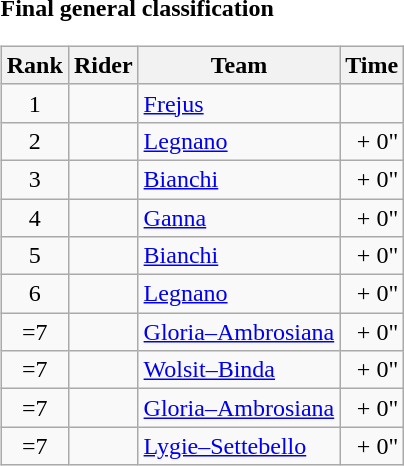<table>
<tr>
<td><strong>Final general classification</strong><br><table class="wikitable">
<tr>
<th scope="col">Rank</th>
<th scope="col">Rider</th>
<th scope="col">Team</th>
<th scope="col">Time</th>
</tr>
<tr>
<td style="text-align:center;">1</td>
<td></td>
<td><a href='#'>Frejus</a></td>
<td style="text-align:right;"></td>
</tr>
<tr>
<td style="text-align:center;">2</td>
<td></td>
<td><a href='#'>Legnano</a></td>
<td style="text-align:right;">+ 0"</td>
</tr>
<tr>
<td style="text-align:center;">3</td>
<td></td>
<td><a href='#'>Bianchi</a></td>
<td style="text-align:right;">+ 0"</td>
</tr>
<tr>
<td style="text-align:center;">4</td>
<td></td>
<td><a href='#'>Ganna</a></td>
<td style="text-align:right;">+ 0"</td>
</tr>
<tr>
<td style="text-align:center;">5</td>
<td></td>
<td><a href='#'>Bianchi</a></td>
<td style="text-align:right;">+ 0"</td>
</tr>
<tr>
<td style="text-align:center;">6</td>
<td></td>
<td><a href='#'>Legnano</a></td>
<td style="text-align:right;">+ 0"</td>
</tr>
<tr>
<td style="text-align:center;">=7</td>
<td></td>
<td><a href='#'>Gloria–Ambrosiana</a></td>
<td style="text-align:right;">+ 0"</td>
</tr>
<tr>
<td style="text-align:center;">=7</td>
<td></td>
<td><a href='#'>Wolsit–Binda</a></td>
<td style="text-align:right;">+ 0"</td>
</tr>
<tr>
<td style="text-align:center;">=7</td>
<td></td>
<td><a href='#'>Gloria–Ambrosiana</a></td>
<td style="text-align:right;">+ 0"</td>
</tr>
<tr>
<td style="text-align:center;">=7</td>
<td></td>
<td><a href='#'>Lygie–Settebello</a></td>
<td style="text-align:right;">+ 0"</td>
</tr>
</table>
</td>
</tr>
</table>
